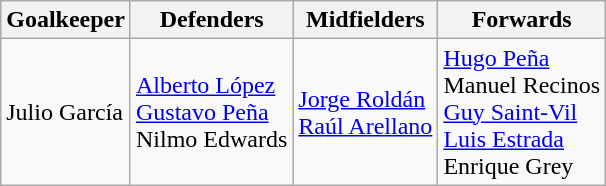<table class="wikitable">
<tr>
<th>Goalkeeper</th>
<th>Defenders</th>
<th>Midfielders</th>
<th>Forwards</th>
</tr>
<tr>
<td> Julio García</td>
<td> <a href='#'>Alberto López</a><br> <a href='#'>Gustavo Peña</a><br> Nilmo Edwards</td>
<td> <a href='#'>Jorge Roldán</a><br> <a href='#'>Raúl Arellano</a></td>
<td> <a href='#'>Hugo Peña</a><br> Manuel Recinos<br> <a href='#'>Guy Saint-Vil</a><br> <a href='#'>Luis Estrada</a><br> Enrique Grey</td>
</tr>
</table>
